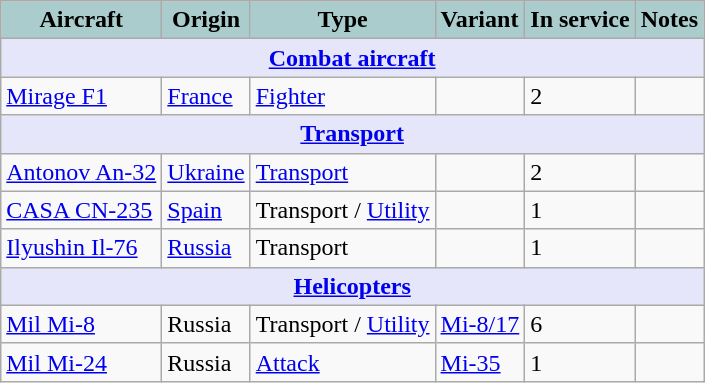<table class="wikitable">
<tr>
<th style="text-align:center; background:#acc;">Aircraft</th>
<th style="text-align: center; background:#acc;">Origin</th>
<th style="text-align:l center; background:#acc;">Type</th>
<th style="text-align:left; background:#acc;">Variant</th>
<th style="text-align:center; background:#acc;">In service</th>
<th style="text-align: center; background:#acc;">Notes</th>
</tr>
<tr>
<th style="align: center; background: lavender;" colspan="6"><a href='#'>Combat aircraft</a></th>
</tr>
<tr>
<td><a href='#'>Mirage F1</a></td>
<td><a href='#'>France</a></td>
<td><a href='#'>Fighter</a></td>
<td></td>
<td>2</td>
<td></td>
</tr>
<tr>
<th style="align: center; background: lavender;" colspan="6"><a href='#'>Transport</a></th>
</tr>
<tr>
<td><a href='#'>Antonov An-32</a></td>
<td><a href='#'>Ukraine</a></td>
<td><a href='#'>Transport</a></td>
<td></td>
<td>2</td>
<td></td>
</tr>
<tr>
<td><a href='#'>CASA CN-235</a></td>
<td><a href='#'>Spain</a></td>
<td>Transport / <a href='#'>Utility</a></td>
<td></td>
<td>1</td>
<td></td>
</tr>
<tr>
<td><a href='#'>Ilyushin Il-76</a></td>
<td><a href='#'>Russia</a></td>
<td>Transport</td>
<td></td>
<td>1</td>
<td></td>
</tr>
<tr>
<th style="align: center; background: lavender;" colspan="6"><a href='#'>Helicopters</a></th>
</tr>
<tr>
<td><a href='#'>Mil Mi-8</a></td>
<td>Russia</td>
<td>Transport / <a href='#'>Utility</a></td>
<td><a href='#'>Mi-8/17</a></td>
<td>6</td>
<td></td>
</tr>
<tr>
<td><a href='#'>Mil Mi-24</a></td>
<td>Russia</td>
<td><a href='#'>Attack</a></td>
<td><a href='#'>Mi-35</a></td>
<td>1</td>
<td></td>
</tr>
</table>
